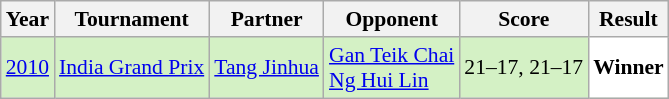<table class="sortable wikitable" style="font-size: 90%;">
<tr>
<th>Year</th>
<th>Tournament</th>
<th>Partner</th>
<th>Opponent</th>
<th>Score</th>
<th>Result</th>
</tr>
<tr style="background:#D4F1C5">
<td align="center"><a href='#'>2010</a></td>
<td align="left"><a href='#'>India Grand Prix</a></td>
<td align="left"> <a href='#'>Tang Jinhua</a></td>
<td align="left"> <a href='#'>Gan Teik Chai</a> <br>  <a href='#'>Ng Hui Lin</a></td>
<td align="left">21–17, 21–17</td>
<td style="text-align:left; background:white"> <strong>Winner</strong></td>
</tr>
</table>
